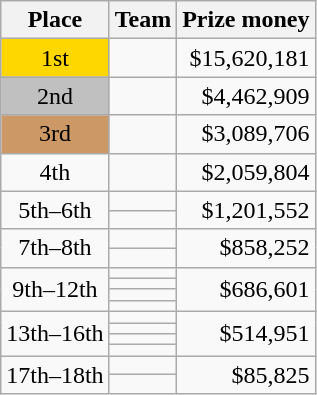<table class="wikitable">
<tr>
<th scope="col">Place</th>
<th scope="col">Team</th>
<th scope="col">Prize money</th>
</tr>
<tr>
<td style="text-align:center; background:gold;">1st</td>
<td></td>
<td style="text-align:right">$15,620,181</td>
</tr>
<tr>
<td style="text-align:center; background:silver;">2nd</td>
<td></td>
<td style="text-align:right">$4,462,909</td>
</tr>
<tr>
<td style="text-align:center; background:#c96;">3rd</td>
<td></td>
<td style="text-align:right">$3,089,706</td>
</tr>
<tr>
<td style="text-align:center">4th</td>
<td></td>
<td style="text-align:right">$2,059,804</td>
</tr>
<tr>
<td style="text-align:center" rowspan="2">5th–6th</td>
<td></td>
<td rowspan="2" style="text-align:right">$1,201,552</td>
</tr>
<tr>
<td></td>
</tr>
<tr>
<td style="text-align:center" rowspan="2">7th–8th</td>
<td></td>
<td rowspan="2" style="text-align:right">$858,252</td>
</tr>
<tr>
<td></td>
</tr>
<tr>
<td style="text-align:center" rowspan="4">9th–12th</td>
<td></td>
<td rowspan="4" style="text-align:right">$686,601</td>
</tr>
<tr>
<td></td>
</tr>
<tr>
<td></td>
</tr>
<tr>
<td></td>
</tr>
<tr>
<td style="text-align:center" rowspan="4">13th–16th</td>
<td></td>
<td rowspan="4" style="text-align:right">$514,951</td>
</tr>
<tr>
<td></td>
</tr>
<tr>
<td></td>
</tr>
<tr>
<td></td>
</tr>
<tr>
<td style="text-align:center" rowspan="2">17th–18th</td>
<td></td>
<td rowspan="2" style="text-align:right">$85,825</td>
</tr>
<tr>
<td></td>
</tr>
</table>
